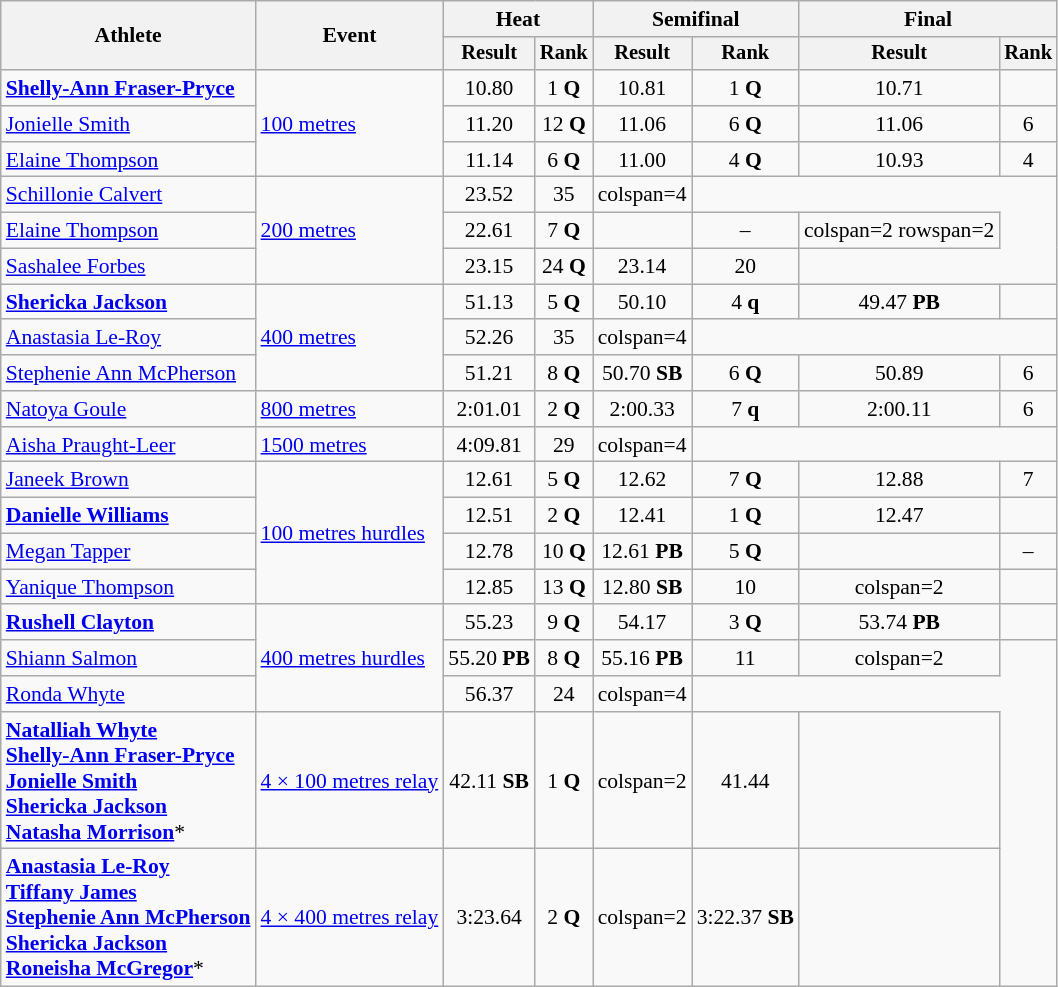<table class="wikitable" style="font-size:90%">
<tr>
<th rowspan="2">Athlete</th>
<th rowspan="2">Event</th>
<th colspan="2">Heat</th>
<th colspan="2">Semifinal</th>
<th colspan="2">Final</th>
</tr>
<tr style="font-size:95%">
<th>Result</th>
<th>Rank</th>
<th>Result</th>
<th>Rank</th>
<th>Result</th>
<th>Rank</th>
</tr>
<tr style=text-align:center>
<td style=text-align:left><strong><a href='#'>Shelly-Ann Fraser-Pryce</a></strong></td>
<td style=text-align:left rowspan=3><a href='#'>100 metres</a></td>
<td>10.80</td>
<td>1 <strong>Q</strong></td>
<td>10.81</td>
<td>1 <strong>Q</strong></td>
<td>10.71 <strong></strong></td>
<td></td>
</tr>
<tr style=text-align:center>
<td style=text-align:left><a href='#'>Jonielle Smith</a></td>
<td>11.20</td>
<td>12 <strong>Q</strong></td>
<td>11.06</td>
<td>6 <strong>Q</strong></td>
<td>11.06</td>
<td>6</td>
</tr>
<tr style=text-align:center>
<td style=text-align:left><a href='#'>Elaine Thompson</a></td>
<td>11.14</td>
<td>6 <strong>Q</strong></td>
<td>11.00</td>
<td>4 <strong>Q</strong></td>
<td>10.93</td>
<td>4</td>
</tr>
<tr style=text-align:center>
<td style=text-align:left><a href='#'>Schillonie Calvert</a></td>
<td style=text-align:left rowspan=3><a href='#'>200 metres</a></td>
<td>23.52</td>
<td>35</td>
<td>colspan=4</td>
</tr>
<tr style=text-align:center>
<td style=text-align:left><a href='#'>Elaine Thompson</a></td>
<td>22.61</td>
<td>7 <strong>Q</strong></td>
<td></td>
<td>–</td>
<td>colspan=2 rowspan=2</td>
</tr>
<tr style=text-align:center>
<td style=text-align:left><a href='#'>Sashalee Forbes</a></td>
<td>23.15</td>
<td>24 <strong>Q</strong></td>
<td>23.14</td>
<td>20</td>
</tr>
<tr style=text-align:center>
<td style=text-align:left><strong><a href='#'>Shericka Jackson</a></strong></td>
<td style=text-align:left rowspan=3><a href='#'>400 metres</a></td>
<td>51.13</td>
<td>5 <strong>Q</strong></td>
<td>50.10</td>
<td>4 <strong>q</strong></td>
<td>49.47 <strong>PB</strong></td>
<td></td>
</tr>
<tr style=text-align:center>
<td style=text-align:left><a href='#'>Anastasia Le-Roy</a></td>
<td>52.26</td>
<td>35</td>
<td>colspan=4</td>
</tr>
<tr style=text-align:center>
<td style=text-align:left><a href='#'>Stephenie Ann McPherson</a></td>
<td>51.21</td>
<td>8 <strong>Q</strong></td>
<td>50.70 <strong>SB</strong></td>
<td>6 <strong>Q</strong></td>
<td>50.89</td>
<td>6</td>
</tr>
<tr style=text-align:center>
<td style=text-align:left><a href='#'>Natoya Goule</a></td>
<td style=text-align:left><a href='#'>800 metres</a></td>
<td>2:01.01</td>
<td>2 <strong>Q</strong></td>
<td>2:00.33</td>
<td>7 <strong>q</strong></td>
<td>2:00.11</td>
<td>6</td>
</tr>
<tr style=text-align:center>
<td style=text-align:left><a href='#'>Aisha Praught-Leer</a></td>
<td style=text-align:left><a href='#'>1500 metres</a></td>
<td>4:09.81</td>
<td>29</td>
<td>colspan=4</td>
</tr>
<tr style=text-align:center>
<td style=text-align:left><a href='#'>Janeek Brown</a></td>
<td style=text-align:left rowspan=4><a href='#'>100 metres hurdles</a></td>
<td>12.61</td>
<td>5 <strong>Q</strong></td>
<td>12.62</td>
<td>7 <strong>Q</strong></td>
<td>12.88</td>
<td>7</td>
</tr>
<tr style=text-align:center>
<td style=text-align:left><strong><a href='#'>Danielle Williams</a></strong></td>
<td>12.51</td>
<td>2 <strong>Q</strong></td>
<td>12.41</td>
<td>1 <strong>Q</strong></td>
<td>12.47</td>
<td></td>
</tr>
<tr style=text-align:center>
<td style=text-align:left><a href='#'>Megan Tapper</a></td>
<td>12.78</td>
<td>10 <strong>Q</strong></td>
<td>12.61 <strong>PB</strong></td>
<td>5 <strong>Q</strong></td>
<td></td>
<td>–</td>
</tr>
<tr style=text-align:center>
<td style=text-align:left><a href='#'>Yanique Thompson</a></td>
<td>12.85</td>
<td>13 <strong>Q</strong></td>
<td>12.80 <strong>SB</strong></td>
<td>10</td>
<td>colspan=2</td>
</tr>
<tr style=text-align:center>
<td style=text-align:left><strong><a href='#'>Rushell Clayton</a></strong></td>
<td style=text-align:left rowspan=3><a href='#'>400 metres hurdles</a></td>
<td>55.23</td>
<td>9 <strong>Q</strong></td>
<td>54.17</td>
<td>3 <strong>Q</strong></td>
<td>53.74 <strong>PB</strong></td>
<td></td>
</tr>
<tr style=text-align:center>
<td style=text-align:left><a href='#'>Shiann Salmon</a></td>
<td>55.20 <strong>PB</strong></td>
<td>8 <strong>Q</strong></td>
<td>55.16 <strong>PB</strong></td>
<td>11</td>
<td>colspan=2</td>
</tr>
<tr style=text-align:center>
<td style=text-align:left><a href='#'>Ronda Whyte</a></td>
<td>56.37</td>
<td>24</td>
<td>colspan=4</td>
</tr>
<tr style=text-align:center>
<td style=text-align:left><strong><a href='#'>Natalliah Whyte</a><br><a href='#'>Shelly-Ann Fraser-Pryce</a><br><a href='#'>Jonielle Smith</a><br><a href='#'>Shericka Jackson</a><br><a href='#'>Natasha Morrison</a></strong>*</td>
<td style=text-align:left><a href='#'>4 × 100 metres relay</a></td>
<td>42.11 <strong>SB</strong></td>
<td>1 <strong>Q</strong></td>
<td>colspan=2 </td>
<td>41.44 <strong></strong></td>
<td></td>
</tr>
<tr style=text-align:center>
<td style=text-align:left><strong><a href='#'>Anastasia Le-Roy</a><br><a href='#'>Tiffany James</a><br><a href='#'>Stephenie Ann McPherson</a><br><a href='#'>Shericka Jackson</a><br><a href='#'>Roneisha McGregor</a></strong>*</td>
<td style=text-align:left><a href='#'>4 × 400 metres relay</a></td>
<td>3:23.64 <strong></strong></td>
<td>2 <strong>Q</strong></td>
<td>colspan=2 </td>
<td>3:22.37 <strong>SB</strong></td>
<td></td>
</tr>
</table>
